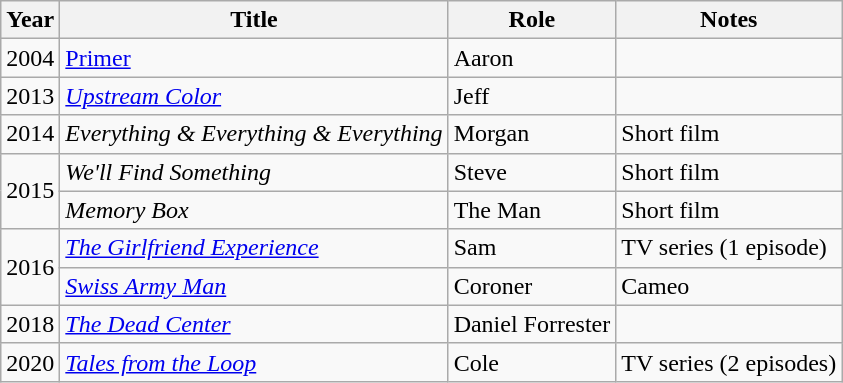<table class="wikitable">
<tr>
<th>Year</th>
<th>Title</th>
<th>Role</th>
<th>Notes</th>
</tr>
<tr>
<td>2004</td>
<td><em><a href='#'></em>Primer<em></a></em></td>
<td>Aaron</td>
<td></td>
</tr>
<tr>
<td>2013</td>
<td><em><a href='#'>Upstream Color</a></em></td>
<td>Jeff</td>
<td></td>
</tr>
<tr>
<td>2014</td>
<td><em>Everything & Everything & Everything</em></td>
<td>Morgan</td>
<td>Short film</td>
</tr>
<tr>
<td rowspan="2">2015</td>
<td><em>We'll Find Something</em></td>
<td>Steve</td>
<td>Short film</td>
</tr>
<tr>
<td><em>Memory Box</em></td>
<td>The Man</td>
<td>Short film</td>
</tr>
<tr>
<td rowspan="2">2016</td>
<td><em><a href='#'>The Girlfriend Experience</a></em></td>
<td>Sam</td>
<td>TV series (1 episode)</td>
</tr>
<tr>
<td><em><a href='#'>Swiss Army Man</a></em></td>
<td>Coroner</td>
<td>Cameo</td>
</tr>
<tr>
<td align=center>2018</td>
<td><em><a href='#'>The Dead Center</a></em></td>
<td>Daniel Forrester</td>
<td></td>
</tr>
<tr>
<td>2020</td>
<td><em><a href='#'>Tales from the Loop</a></em></td>
<td>Cole</td>
<td>TV series (2 episodes)</td>
</tr>
</table>
